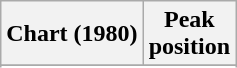<table class="wikitable plainrowheaders" style="text-align:center">
<tr>
<th scope="col">Chart (1980)</th>
<th scope="col">Peak<br>position</th>
</tr>
<tr>
</tr>
<tr>
</tr>
</table>
